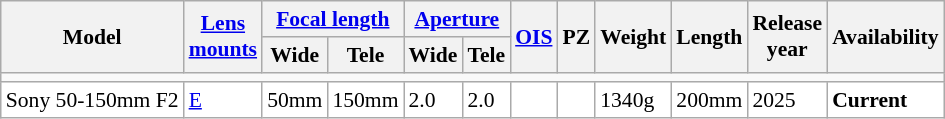<table class="wikitable col3right col4right col5right col6right col9right col10right" style="font-size:90%;white-space:nowrap">
<tr>
<th rowspan=2>Model</th>
<th rowspan=2><a href='#'>Lens<br>mounts</a></th>
<th colspan=2><a href='#'>Focal length</a></th>
<th colspan=2><a href='#'>Aperture</a></th>
<th rowspan=2><a href='#'>OIS</a></th>
<th rowspan=2>PZ</th>
<th rowspan=2>Weight</th>
<th rowspan=2>Length</th>
<th rowspan=2>Release<br>year</th>
<th rowspan=2>Availability</th>
</tr>
<tr>
<th>Wide</th>
<th>Tele</th>
<th>Wide</th>
<th>Tele</th>
</tr>
<tr>
<td colspan=12></td>
</tr>
<tr style="background:#fff">
<td>Sony 50-150mm F2</td>
<td><a href='#'>E</a></td>
<td>50mm</td>
<td>150mm</td>
<td>2.0</td>
<td>2.0</td>
<td></td>
<td></td>
<td>1340g</td>
<td>200mm</td>
<td>2025</td>
<td><strong>Current</strong></td>
</tr>
</table>
